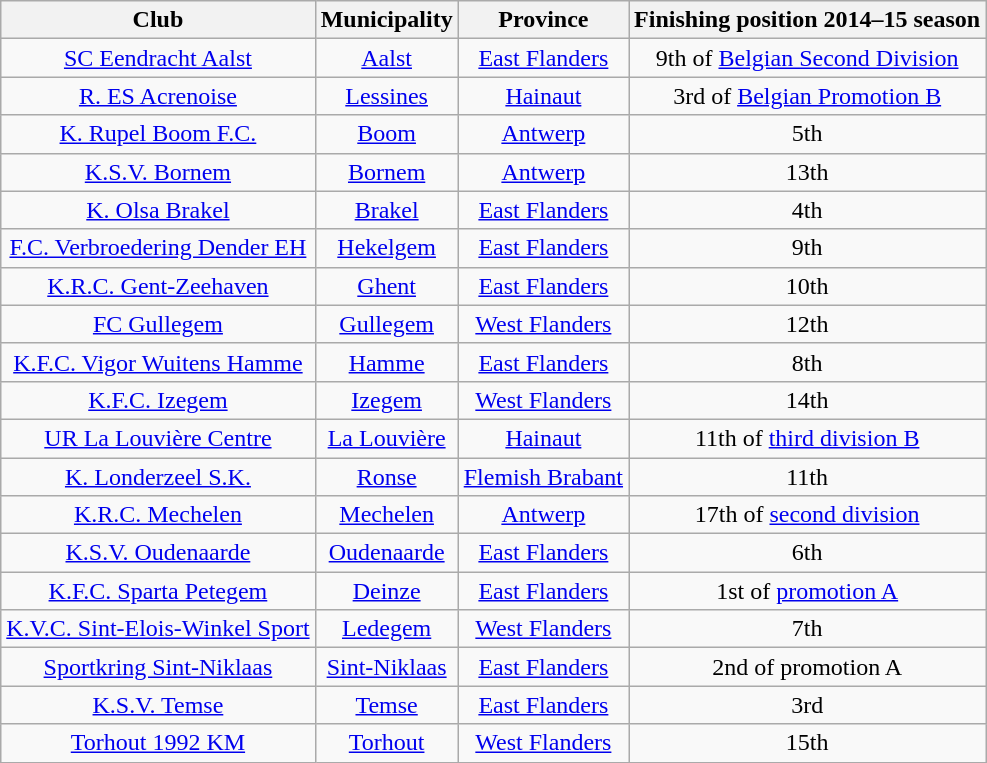<table class="wikitable sortable" style="text-align:center;">
<tr>
<th>Club</th>
<th>Municipality</th>
<th>Province</th>
<th>Finishing position 2014–15 season</th>
</tr>
<tr>
<td><a href='#'>SC Eendracht Aalst</a></td>
<td><a href='#'>Aalst</a></td>
<td><a href='#'>East Flanders</a></td>
<td>9th of <a href='#'>Belgian Second Division</a></td>
</tr>
<tr>
<td><a href='#'>R. ES Acrenoise</a></td>
<td><a href='#'>Lessines</a></td>
<td><a href='#'>Hainaut</a></td>
<td>3rd of <a href='#'>Belgian Promotion B</a></td>
</tr>
<tr>
<td><a href='#'>K. Rupel Boom F.C.</a></td>
<td><a href='#'>Boom</a></td>
<td><a href='#'>Antwerp</a></td>
<td>5th</td>
</tr>
<tr>
<td><a href='#'>K.S.V. Bornem</a></td>
<td><a href='#'>Bornem</a></td>
<td><a href='#'>Antwerp</a></td>
<td>13th</td>
</tr>
<tr>
<td><a href='#'>K. Olsa Brakel</a></td>
<td><a href='#'>Brakel</a></td>
<td><a href='#'>East Flanders</a></td>
<td>4th</td>
</tr>
<tr>
<td><a href='#'>F.C. Verbroedering Dender EH</a></td>
<td><a href='#'>Hekelgem</a></td>
<td><a href='#'>East Flanders</a></td>
<td>9th</td>
</tr>
<tr>
<td><a href='#'>K.R.C. Gent-Zeehaven</a></td>
<td><a href='#'>Ghent</a></td>
<td><a href='#'>East Flanders</a></td>
<td>10th</td>
</tr>
<tr>
<td><a href='#'>FC Gullegem</a></td>
<td><a href='#'>Gullegem</a></td>
<td><a href='#'>West Flanders</a></td>
<td>12th</td>
</tr>
<tr>
<td><a href='#'>K.F.C. Vigor Wuitens Hamme</a></td>
<td><a href='#'>Hamme</a></td>
<td><a href='#'>East Flanders</a></td>
<td>8th</td>
</tr>
<tr>
<td><a href='#'>K.F.C. Izegem</a></td>
<td><a href='#'>Izegem</a></td>
<td><a href='#'>West Flanders</a></td>
<td>14th</td>
</tr>
<tr>
<td><a href='#'>UR La Louvière Centre</a></td>
<td><a href='#'>La Louvière</a></td>
<td><a href='#'>Hainaut</a></td>
<td>11th of <a href='#'>third division B</a></td>
</tr>
<tr>
<td><a href='#'>K. Londerzeel S.K.</a></td>
<td><a href='#'>Ronse</a></td>
<td><a href='#'>Flemish Brabant</a></td>
<td>11th</td>
</tr>
<tr>
<td><a href='#'>K.R.C. Mechelen</a></td>
<td><a href='#'>Mechelen</a></td>
<td><a href='#'>Antwerp</a></td>
<td>17th of <a href='#'>second division</a></td>
</tr>
<tr>
<td><a href='#'>K.S.V. Oudenaarde</a></td>
<td><a href='#'>Oudenaarde</a></td>
<td><a href='#'>East Flanders</a></td>
<td>6th</td>
</tr>
<tr>
<td><a href='#'>K.F.C. Sparta Petegem</a></td>
<td><a href='#'>Deinze</a></td>
<td><a href='#'>East Flanders</a></td>
<td>1st of <a href='#'>promotion A</a></td>
</tr>
<tr>
<td><a href='#'>K.V.C. Sint-Elois-Winkel Sport</a></td>
<td><a href='#'>Ledegem</a></td>
<td><a href='#'>West Flanders</a></td>
<td>7th</td>
</tr>
<tr>
<td><a href='#'>Sportkring Sint-Niklaas</a></td>
<td><a href='#'>Sint-Niklaas</a></td>
<td><a href='#'>East Flanders</a></td>
<td>2nd of promotion A</td>
</tr>
<tr>
<td><a href='#'>K.S.V. Temse</a></td>
<td><a href='#'>Temse</a></td>
<td><a href='#'>East Flanders</a></td>
<td>3rd</td>
</tr>
<tr>
<td><a href='#'>Torhout 1992 KM</a></td>
<td><a href='#'>Torhout</a></td>
<td><a href='#'>West Flanders</a></td>
<td>15th</td>
</tr>
</table>
